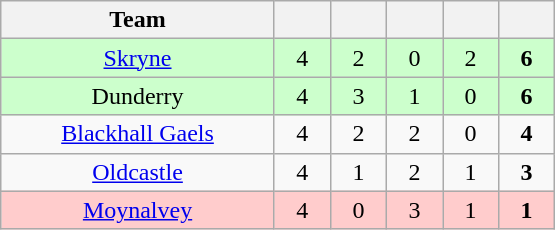<table class="wikitable" style="text-align:center">
<tr>
<th width="175">Team</th>
<th width="30"></th>
<th width="30"></th>
<th width="30"></th>
<th width="30"></th>
<th width="30"></th>
</tr>
<tr style="background:#cfc;">
<td><a href='#'>Skryne</a></td>
<td>4</td>
<td>2</td>
<td>0</td>
<td>2</td>
<td><strong>6</strong></td>
</tr>
<tr style="background:#cfc;">
<td>Dunderry</td>
<td>4</td>
<td>3</td>
<td>1</td>
<td>0</td>
<td><strong>6</strong></td>
</tr>
<tr>
<td><a href='#'>Blackhall Gaels</a></td>
<td>4</td>
<td>2</td>
<td>2</td>
<td>0</td>
<td><strong>4</strong></td>
</tr>
<tr>
<td><a href='#'>Oldcastle</a></td>
<td>4</td>
<td>1</td>
<td>2</td>
<td>1</td>
<td><strong>3</strong></td>
</tr>
<tr style="background:#fcc;">
<td><a href='#'>Moynalvey</a></td>
<td>4</td>
<td>0</td>
<td>3</td>
<td>1</td>
<td><strong>1</strong></td>
</tr>
</table>
